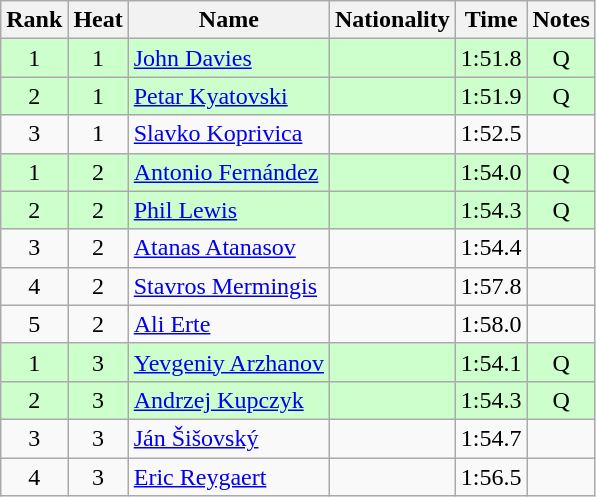<table class="wikitable sortable" style="text-align:center">
<tr>
<th>Rank</th>
<th>Heat</th>
<th>Name</th>
<th>Nationality</th>
<th>Time</th>
<th>Notes</th>
</tr>
<tr bgcolor=ccffcc>
<td>1</td>
<td>1</td>
<td align="left"><a href='#'>John Davies</a></td>
<td align=left></td>
<td>1:51.8</td>
<td>Q</td>
</tr>
<tr bgcolor=ccffcc>
<td>2</td>
<td>1</td>
<td align="left"><a href='#'>Petar Kyatovski</a></td>
<td align=left></td>
<td>1:51.9</td>
<td>Q</td>
</tr>
<tr>
<td>3</td>
<td>1</td>
<td align="left"><a href='#'>Slavko Koprivica</a></td>
<td align=left></td>
<td>1:52.5</td>
<td></td>
</tr>
<tr bgcolor=ccffcc>
<td>1</td>
<td>2</td>
<td align="left"><a href='#'>Antonio Fernández</a></td>
<td align=left></td>
<td>1:54.0</td>
<td>Q</td>
</tr>
<tr bgcolor=ccffcc>
<td>2</td>
<td>2</td>
<td align="left"><a href='#'>Phil Lewis</a></td>
<td align=left></td>
<td>1:54.3</td>
<td>Q</td>
</tr>
<tr>
<td>3</td>
<td>2</td>
<td align="left"><a href='#'>Atanas Atanasov</a></td>
<td align=left></td>
<td>1:54.4</td>
<td></td>
</tr>
<tr>
<td>4</td>
<td>2</td>
<td align="left"><a href='#'>Stavros Mermingis</a></td>
<td align=left></td>
<td>1:57.8</td>
<td></td>
</tr>
<tr>
<td>5</td>
<td>2</td>
<td align="left"><a href='#'>Ali Erte</a></td>
<td align=left></td>
<td>1:58.0</td>
<td></td>
</tr>
<tr bgcolor=ccffcc>
<td>1</td>
<td>3</td>
<td align="left"><a href='#'>Yevgeniy Arzhanov</a></td>
<td align=left></td>
<td>1:54.1</td>
<td>Q</td>
</tr>
<tr bgcolor=ccffcc>
<td>2</td>
<td>3</td>
<td align="left"><a href='#'>Andrzej Kupczyk</a></td>
<td align=left></td>
<td>1:54.3</td>
<td>Q</td>
</tr>
<tr>
<td>3</td>
<td>3</td>
<td align="left"><a href='#'>Ján Šišovský</a></td>
<td align=left></td>
<td>1:54.7</td>
<td></td>
</tr>
<tr>
<td>4</td>
<td>3</td>
<td align="left"><a href='#'>Eric Reygaert</a></td>
<td align=left></td>
<td>1:56.5</td>
<td></td>
</tr>
</table>
